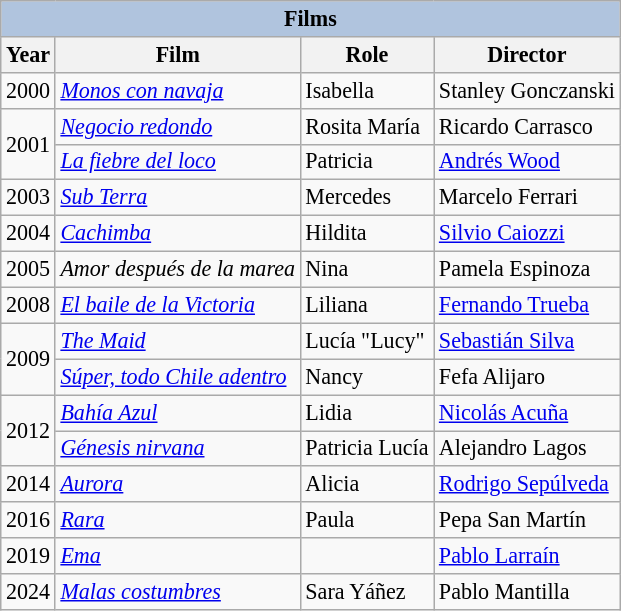<table class="wikitable" style="font-size: 92%;">
<tr>
<th colspan="4" style="background: LightSteelBlue;">Films</th>
</tr>
<tr>
<th>Year</th>
<th>Film</th>
<th>Role</th>
<th>Director</th>
</tr>
<tr>
<td>2000</td>
<td><em><a href='#'>Monos con navaja</a></em></td>
<td>Isabella</td>
<td>Stanley Gonczanski</td>
</tr>
<tr>
<td rowspan="2">2001</td>
<td><em><a href='#'>Negocio redondo</a></em></td>
<td>Rosita María</td>
<td>Ricardo Carrasco</td>
</tr>
<tr>
<td><em><a href='#'>La fiebre del loco</a></em></td>
<td>Patricia</td>
<td><a href='#'>Andrés Wood</a></td>
</tr>
<tr>
<td>2003</td>
<td><em><a href='#'>Sub Terra</a></em></td>
<td>Mercedes</td>
<td>Marcelo Ferrari</td>
</tr>
<tr>
<td>2004</td>
<td><em><a href='#'>Cachimba</a></em></td>
<td>Hildita</td>
<td><a href='#'>Silvio Caiozzi</a></td>
</tr>
<tr>
<td>2005</td>
<td><em>Amor después de la marea</em></td>
<td>Nina</td>
<td>Pamela Espinoza</td>
</tr>
<tr>
<td>2008</td>
<td><em><a href='#'>El baile de la Victoria</a></em></td>
<td>Liliana</td>
<td><a href='#'>Fernando Trueba</a></td>
</tr>
<tr>
<td rowspan="2">2009</td>
<td><em><a href='#'>The Maid</a></em></td>
<td>Lucía "Lucy"</td>
<td><a href='#'>Sebastián Silva</a></td>
</tr>
<tr>
<td><em><a href='#'>Súper, todo Chile adentro</a></em></td>
<td>Nancy</td>
<td>Fefa Alijaro</td>
</tr>
<tr>
<td rowspan="2">2012</td>
<td><em><a href='#'>Bahía Azul</a></em></td>
<td>Lidia</td>
<td><a href='#'>Nicolás Acuña</a></td>
</tr>
<tr>
<td><em><a href='#'>Génesis nirvana</a></em></td>
<td>Patricia Lucía</td>
<td>Alejandro Lagos</td>
</tr>
<tr>
<td>2014</td>
<td><em><a href='#'>Aurora</a></em></td>
<td>Alicia</td>
<td><a href='#'>Rodrigo Sepúlveda</a></td>
</tr>
<tr>
<td>2016</td>
<td><em><a href='#'>Rara</a></em></td>
<td>Paula</td>
<td>Pepa San Martín</td>
</tr>
<tr>
<td>2019</td>
<td><em><a href='#'>Ema</a></em></td>
<td></td>
<td><a href='#'>Pablo Larraín</a></td>
</tr>
<tr>
<td>2024</td>
<td><em><a href='#'>Malas costumbres</a></em></td>
<td>Sara Yáñez</td>
<td>Pablo Mantilla</td>
</tr>
</table>
